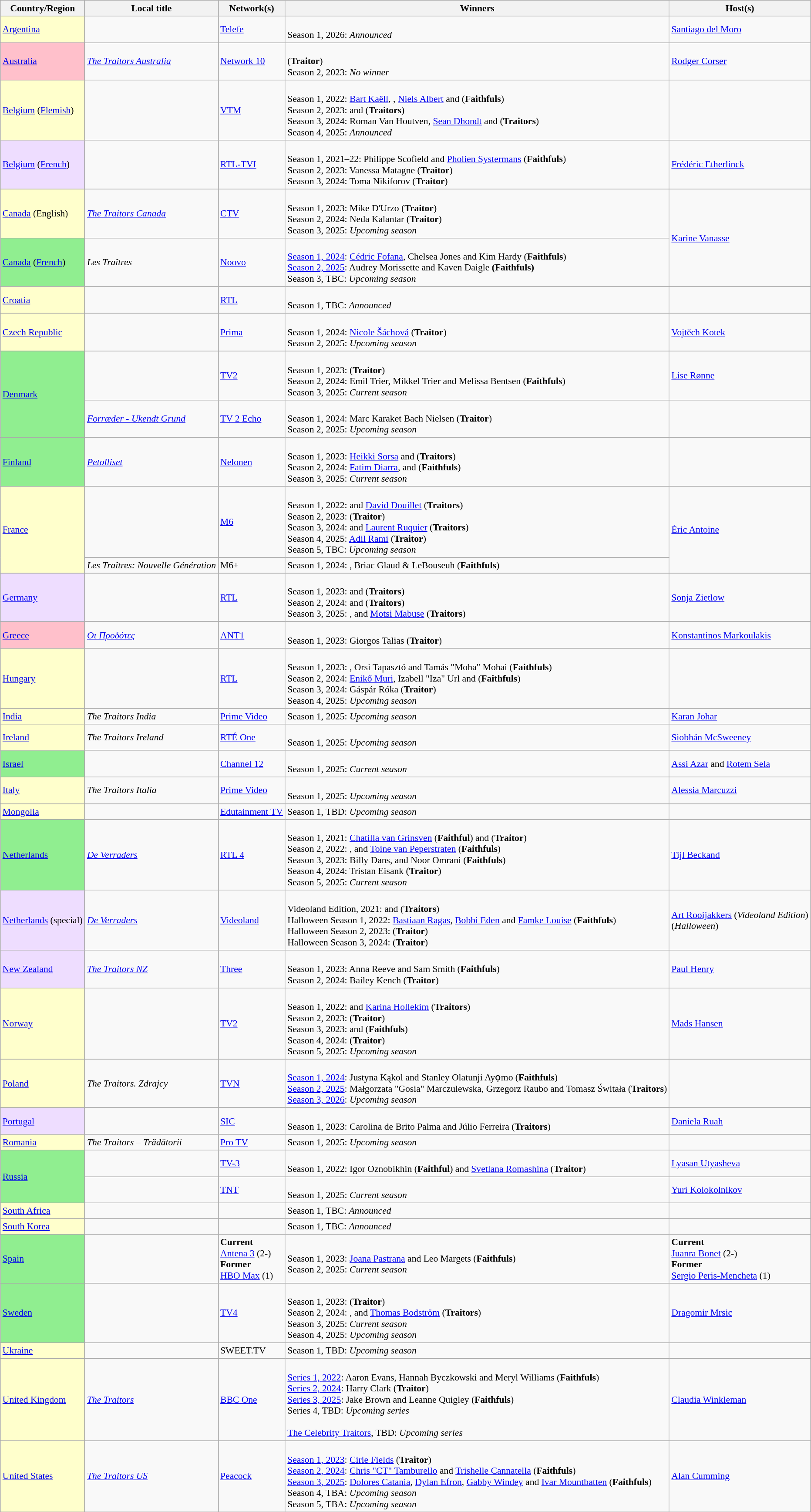<table class="wikitable" style="text-align:left; font-size:90%">
<tr>
<th>Country/Region</th>
<th>Local title</th>
<th>Network(s)</th>
<th>Winners</th>
<th>Host(s)</th>
</tr>
<tr>
<td bgcolor=FFFFCC><a href='#'>Argentina</a></td>
<td></td>
<td><a href='#'>Telefe</a></td>
<td><br>Season 1, 2026: <em>Announced</em></td>
<td><a href='#'>Santiago del Moro</a></td>
</tr>
<tr>
<td bgcolor=#FFC0CB><a href='#'>Australia</a></td>
<td><em><a href='#'>The Traitors Australia</a></em></td>
<td><a href='#'>Network 10</a></td>
<td><br> (<strong>Traitor</strong>)<br>
Season 2, 2023: <em>No winner</em></td>
<td><a href='#'>Rodger Corser</a></td>
</tr>
<tr>
<td bgcolor=FFFFCC><a href='#'>Belgium</a> (<a href='#'>Flemish</a>)</td>
<td><em></em></td>
<td><a href='#'>VTM</a></td>
<td><br>Season 1, 2022: <a href='#'>Bart Kaëll</a>, , <a href='#'>Niels Albert</a> and  (<strong>Faithfuls</strong>)<br>
Season 2, 2023:  and  (<strong>Traitors</strong>)<br>
Season 3, 2024: Roman Van Houtven, <a href='#'>Sean Dhondt</a> and  (<strong>Traitors</strong>)<br>
Season 4, 2025: <em>Announced</em></td>
<td></td>
</tr>
<tr>
<td bgcolor=EEDDFF><a href='#'>Belgium</a> (<a href='#'>French</a>)</td>
<td><em></em></td>
<td><a href='#'>RTL-TVI</a></td>
<td><br>Season 1, 2021–22: Philippe Scofield and <a href='#'>Pholien Systermans</a> (<strong>Faithfuls</strong>)<br>
Season 2, 2023: Vanessa Matagne (<strong>Traitor</strong>)<br>
Season 3, 2024: Toma Nikiforov (<strong>Traitor</strong>)</td>
<td><a href='#'>Frédéric Etherlinck</a></td>
</tr>
<tr>
<td bgcolor= FFFFCC><a href='#'>Canada</a> (English)</td>
<td><em><a href='#'>The Traitors Canada</a></em></td>
<td><a href='#'>CTV</a></td>
<td><br>Season 1, 2023: Mike D'Urzo (<strong>Traitor</strong>)<br>
Season 2, 2024: Neda Kalantar (<strong>Traitor</strong>)<br>
Season 3, 2025: <em>Upcoming season</em> </td>
<td rowspan="2"><a href='#'>Karine Vanasse</a></td>
</tr>
<tr>
<td bgcolor=lightgreen><a href='#'>Canada</a> (<a href='#'>French</a>)</td>
<td><em>Les Traîtres</em></td>
<td><a href='#'>Noovo</a></td>
<td><br><a href='#'>Season 1, 2024</a>: <a href='#'>Cédric Fofana</a>, Chelsea Jones and Kim Hardy (<strong>Faithfuls</strong>)<br>
<a href='#'>Season 2, 2025</a>: Audrey Morissette and Kaven Daigle <strong>(Faithfuls)</strong><br>
Season 3, TBC: <em>Upcoming season</em> </td>
</tr>
<tr>
<td bgcolor=FFFFCC><a href='#'>Croatia</a></td>
<td></td>
<td><a href='#'>RTL</a></td>
<td><br>Season 1, TBC: <em>Announced</em></td>
<td></td>
</tr>
<tr>
<td bgcolor=FFFFCC><a href='#'>Czech Republic</a></td>
<td><em></em></td>
<td><a href='#'>Prima</a></td>
<td><br>Season 1, 2024: <a href='#'>Nicole Šáchová</a> (<strong>Traitor</strong>)<br>
Season 2, 2025: <em>Upcoming season</em></td>
<td><a href='#'>Vojtěch Kotek</a></td>
</tr>
<tr>
<td rowspan="2" bgcolor=lightgreen><a href='#'>Denmark</a></td>
<td><em></em></td>
<td><a href='#'>TV2</a></td>
<td><br>Season 1, 2023:  (<strong>Traitor</strong>)<br>
Season 2, 2024: Emil Trier, Mikkel Trier and Melissa Bentsen (<strong>Faithfuls</strong>)<br>
Season 3, 2025: <em>Current season</em> </td>
<td><a href='#'>Lise Rønne</a></td>
</tr>
<tr>
<td><em><a href='#'>Forræder - Ukendt Grund</a></em></td>
<td><a href='#'>TV 2 Echo</a></td>
<td><br>Season 1, 2024: Marc Karaket Bach Nielsen (<strong>Traitor</strong>)<br>
Season 2, 2025: <em>Upcoming season</em></td>
<td></td>
</tr>
<tr>
<td bgcolor= lightgreen><a href='#'>Finland</a></td>
<td><em><a href='#'>Petolliset</a></em></td>
<td><a href='#'>Nelonen</a></td>
<td><br>Season 1, 2023: <a href='#'>Heikki Sorsa</a> and  (<strong>Traitors</strong>)<br>
Season 2, 2024: <a href='#'>Fatim Diarra</a>,  and  (<strong>Faithfuls</strong>)<br>
Season 3, 2025: <em>Current season</em></td>
<td></td>
</tr>
<tr>
<td rowspan="2" bgcolor=#FFFFCC><a href='#'>France</a></td>
<td><em></em></td>
<td><a href='#'>M6</a></td>
<td><br>Season 1, 2022:  and <a href='#'>David Douillet</a> (<strong>Traitors</strong>)<br>
Season 2, 2023:  (<strong>Traitor</strong>)<br>
Season 3, 2024:  and <a href='#'>Laurent Ruquier</a> (<strong>Traitors</strong>)<br>
Season 4, 2025: <a href='#'>Adil Rami</a> (<strong>Traitor</strong>)<br>
Season 5, TBC: <em>Upcoming season</em> </td>
<td rowspan="2"><a href='#'>Éric Antoine</a></td>
</tr>
<tr>
<td><em> Les Traîtres: Nouvelle Génération </em></td>
<td>M6+</td>
<td>Season 1, 2024: , Briac Glaud & LeBouseuh (<strong>Faithfuls</strong>)</td>
</tr>
<tr>
<td bgcolor=EEDDFF><a href='#'>Germany</a></td>
<td><em></em></td>
<td><a href='#'>RTL</a></td>
<td><br>Season 1, 2023:  and  (<strong>Traitors</strong>)<br>
Season 2, 2024:  and  (<strong>Traitors</strong>)<br>
Season 3, 2025:  ,  and <a href='#'>Motsi Mabuse</a> (<strong>Traitors</strong>)</td>
<td><a href='#'>Sonja Zietlow</a></td>
</tr>
<tr>
<td bgcolor=#FFC0CB><a href='#'>Greece</a></td>
<td><em><a href='#'>Οι Προδότες</a></em><br></td>
<td><a href='#'>ANT1</a></td>
<td><br>Season 1, 2023: Giorgos Talias (<strong>Traitor</strong>)</td>
<td><a href='#'>Konstantinos Markoulakis</a></td>
</tr>
<tr>
<td bgcolor= FFFFCC><a href='#'>Hungary</a></td>
<td><em></em></td>
<td><a href='#'>RTL</a></td>
<td><br>Season 1, 2023: , Orsi Tapasztó and Tamás "Moha" Mohai (<strong>Faithfuls</strong>)<br>
Season 2, 2024: <a href='#'>Enikő Muri</a>, Izabell "Iza" Url and  (<strong>Faithfuls</strong>)<br>
Season 3, 2024: Gáspár Róka (<strong>Traitor</strong>)<br>
Season 4, 2025: <em>Upcoming season</em></td>
<td></td>
</tr>
<tr>
<td bgcolor= FFFFCC><a href='#'>India</a></td>
<td><em>The Traitors India</em></td>
<td><a href='#'>Prime Video</a></td>
<td>Season 1, 2025: <em>Upcoming season</em></td>
<td><a href='#'>Karan Johar</a></td>
</tr>
<tr>
<td bgcolor=#FFFFCC><a href='#'>Ireland</a></td>
<td><em>The Traitors Ireland</em></td>
<td><a href='#'>RTÉ One</a></td>
<td><br>Season 1, 2025: <em>Upcoming season</em></td>
<td><a href='#'>Siobhán McSweeney</a></td>
</tr>
<tr>
<td bgcolor= lightgreen><a href='#'>Israel</a></td>
<td><em></em><br></td>
<td><a href='#'>Channel 12</a></td>
<td><br>Season 1, 2025: <em>Current season</em></td>
<td><a href='#'>Assi Azar</a> and <a href='#'>Rotem Sela</a></td>
</tr>
<tr>
<td bgcolor=#FFFFCC><a href='#'>Italy</a></td>
<td><em>The Traitors Italia</em></td>
<td><a href='#'>Prime Video</a></td>
<td><br>Season 1, 2025: <em>Upcoming season</em></td>
<td><a href='#'>Alessia Marcuzzi</a></td>
</tr>
<tr>
<td bgcolor= FFFFCC><a href='#'>Mongolia</a></td>
<td></td>
<td><a href='#'>Edutainment TV</a></td>
<td>Season 1, TBD: <em>Upcoming season</em></td>
<td></td>
</tr>
<tr>
<td bgcolor=lightgreen><a href='#'>Netherlands</a></td>
<td><em><a href='#'>De Verraders</a></em></td>
<td><a href='#'>RTL 4</a></td>
<td><br>Season 1, 2021: <a href='#'>Chatilla van Grinsven</a> (<strong>Faithful</strong>) and  (<strong>Traitor</strong>)<br>
Season 2, 2022: ,  and <a href='#'>Toine van Peperstraten</a> (<strong>Faithfuls</strong>)<br>
Season 3, 2023: Billy Dans,  and Noor Omrani (<strong>Faithfuls</strong>)<br>
Season 4, 2024: Tristan Eisank (<strong>Traitor</strong>)<br>
Season 5, 2025:  <em>Current season</em></td>
<td><a href='#'>Tijl Beckand</a></td>
</tr>
<tr>
<td bgcolor=#EEDDFF><a href='#'>Netherlands</a> (special)</td>
<td><em><a href='#'>De Verraders</a></em></td>
<td><a href='#'>Videoland</a></td>
<td><br>Videoland Edition, 2021:  and  (<strong>Traitors</strong>)<br>
Halloween Season 1, 2022: <a href='#'>Bastiaan Ragas</a>, <a href='#'>Bobbi Eden</a> and <a href='#'>Famke Louise</a> (<strong>Faithfuls</strong>)<br>
Halloween Season 2, 2023:  (<strong>Traitor</strong>)<br>
Halloween Season 3, 2024:  (<strong>Traitor</strong>)</td>
<td><a href='#'>Art Rooijakkers</a> (<em>Videoland Edition</em>)<br> (<em>Halloween</em>)</td>
</tr>
<tr>
<td bgcolor="#EEDDFF"><a href='#'>New Zealand</a></td>
<td><em><a href='#'>The Traitors NZ</a></em></td>
<td><a href='#'>Three</a></td>
<td><br>Season 1, 2023: Anna Reeve and Sam Smith (<strong>Faithfuls</strong>)<br>
Season 2, 2024: Bailey Kench (<strong>Traitor</strong>)</td>
<td><a href='#'>Paul Henry</a></td>
</tr>
<tr>
<td bgcolor=FFFFCC><a href='#'>Norway</a></td>
<td><em></em></td>
<td><a href='#'>TV2</a></td>
<td><br>Season 1, 2022:  and <a href='#'>Karina Hollekim</a> (<strong>Traitors</strong>)<br>
Season 2, 2023:  (<strong>Traitor</strong>)<br>
Season 3, 2023:  and  (<strong>Faithfuls</strong>)<br>
Season 4, 2024:  (<strong>Traitor</strong>)<br>
Season 5, 2025: <em>Upcoming season</em></td>
<td><a href='#'>Mads Hansen</a></td>
</tr>
<tr>
<td bgcolor= FFFFCC><a href='#'>Poland</a></td>
<td><em>The Traitors. Zdrajcy</em></td>
<td><a href='#'>TVN</a></td>
<td><br><a href='#'>Season 1, 2024</a>: Justyna Kąkol and Stanley Olatunji Ayọmo (<strong>Faithfuls</strong>)<br>
<a href='#'>Season 2, 2025</a>: Małgorzata "Gosia" Marczulewska, Grzegorz Raubo and Tomasz Świtała (<strong>Traitors</strong>)<br>
<a href='#'>Season 3, 2026</a>: <em>Upcoming season</em> </td>
<td></td>
</tr>
<tr>
<td bgcolor=#EEDDFF><a href='#'>Portugal</a></td>
<td><em></em></td>
<td><a href='#'>SIC</a></td>
<td><br>Season 1, 2023: Carolina de Brito Palma and Júlio Ferreira (<strong>Traitors</strong>)</td>
<td><a href='#'>Daniela Ruah</a></td>
</tr>
<tr>
<td bgcolor=#FFFFCC><a href='#'>Romania</a></td>
<td><em>The Traitors – Trădătorii</em></td>
<td><a href='#'>Pro TV</a></td>
<td>Season 1, 2025: <em>Upcoming season</em></td>
<td></td>
</tr>
<tr>
<td rowspan="2" bgcolor=lightgreen><a href='#'>Russia</a></td>
<td><em></em><br></td>
<td><a href='#'>TV-3</a></td>
<td><br>Season 1, 2022: Igor Oznobikhin (<strong>Faithful</strong>) and <a href='#'>Svetlana Romashina</a> (<strong>Traitor</strong>)</td>
<td><a href='#'>Lyasan Utyasheva</a></td>
</tr>
<tr>
<td><em></em><br></td>
<td><a href='#'>TNT</a></td>
<td><br>Season 1, 2025: <em>Current season</em></td>
<td><a href='#'>Yuri Kolokolnikov</a></td>
</tr>
<tr>
<td bgcolor=#FFFFCC><a href='#'>South Africa</a></td>
<td></td>
<td></td>
<td>Season 1, TBC: <em>Announced</em></td>
<td></td>
</tr>
<tr>
<td bgcolor=#FFFFCC><a href='#'>South Korea</a></td>
<td></td>
<td></td>
<td>Season 1, TBC: <em>Announced</em></td>
<td></td>
</tr>
<tr>
<td bgcolor= lightgreen><a href='#'>Spain</a></td>
<td><em></em></td>
<td><strong>Current</strong><br> <a href='#'>Antena 3</a> (2-)<br> <strong>Former</strong><br><a href='#'>HBO Max</a> (1)</td>
<td><br>Season 1, 2023: <a href='#'>Joana Pastrana</a> and Leo Margets (<strong>Faithfuls</strong>)<br>
Season 2, 2025: <em>Current season</em></td>
<td><strong>Current</strong><br><a href='#'>Juanra Bonet</a> (2-)<br><strong>Former</strong><br> <a href='#'>Sergio Peris-Mencheta</a>  (1)</td>
</tr>
<tr>
<td bgcolor= lightgreen><a href='#'>Sweden</a></td>
<td><em></em></td>
<td><a href='#'>TV4</a></td>
<td><br>Season 1, 2023:  (<strong>Traitor</strong>)<br>
Season 2, 2024: ,  and <a href='#'>Thomas Bodström</a> (<strong>Traitors</strong>)<br>
Season 3, 2025: <em>Current season</em><br>
Season 4, 2025: <em>Upcoming season</em> </td>
<td><a href='#'>Dragomir Mrsic</a></td>
</tr>
<tr>
<td bgcolor=#FFFFCC><a href='#'>Ukraine</a></td>
<td></td>
<td>SWEET.TV</td>
<td>Season 1, TBD: <em>Upcoming season</em></td>
<td></td>
</tr>
<tr>
<td bgcolor=#FFFFCC><a href='#'>United Kingdom</a></td>
<td><em><a href='#'>The Traitors</a></em></td>
<td><a href='#'>BBC One</a></td>
<td><br><a href='#'>Series 1, 2022</a>: Aaron Evans, Hannah Byczkowski and Meryl Williams (<strong>Faithfuls</strong>)<br>
<a href='#'>Series 2, 2024</a>: Harry Clark (<strong>Traitor</strong>)<br>
<a href='#'>Series 3, 2025</a>: Jake Brown and Leanne Quigley (<strong>Faithfuls</strong>)<br>
Series 4, TBD: <em>Upcoming series</em><br><br>
<a href='#'>The Celebrity Traitors</a>, TBD: <em>Upcoming series</em><br></td>
<td><a href='#'>Claudia Winkleman</a></td>
</tr>
<tr>
<td bgcolor=FFFFCC><a href='#'>United States</a></td>
<td><em><a href='#'>The Traitors US</a></em></td>
<td><a href='#'>Peacock</a></td>
<td><br><a href='#'>Season 1, 2023</a>: <a href='#'>Cirie Fields</a> (<strong>Traitor</strong>)<br>
<a href='#'>Season 2, 2024</a>: <a href='#'>Chris "CT" Tamburello</a> and <a href='#'>Trishelle Cannatella</a> (<strong>Faithfuls</strong>)<br>
<a href='#'>Season 3, 2025</a>: <a href='#'>Dolores Catania</a>, <a href='#'>Dylan Efron</a>, <a href='#'>Gabby Windey</a> and <a href='#'>Ivar Mountbatten</a> (<strong>Faithfuls</strong>)<br>
Season 4, TBA: <em>Upcoming season</em><br>
Season 5, TBA: <em>Upcoming season</em></td>
<td><a href='#'>Alan Cumming</a></td>
</tr>
</table>
